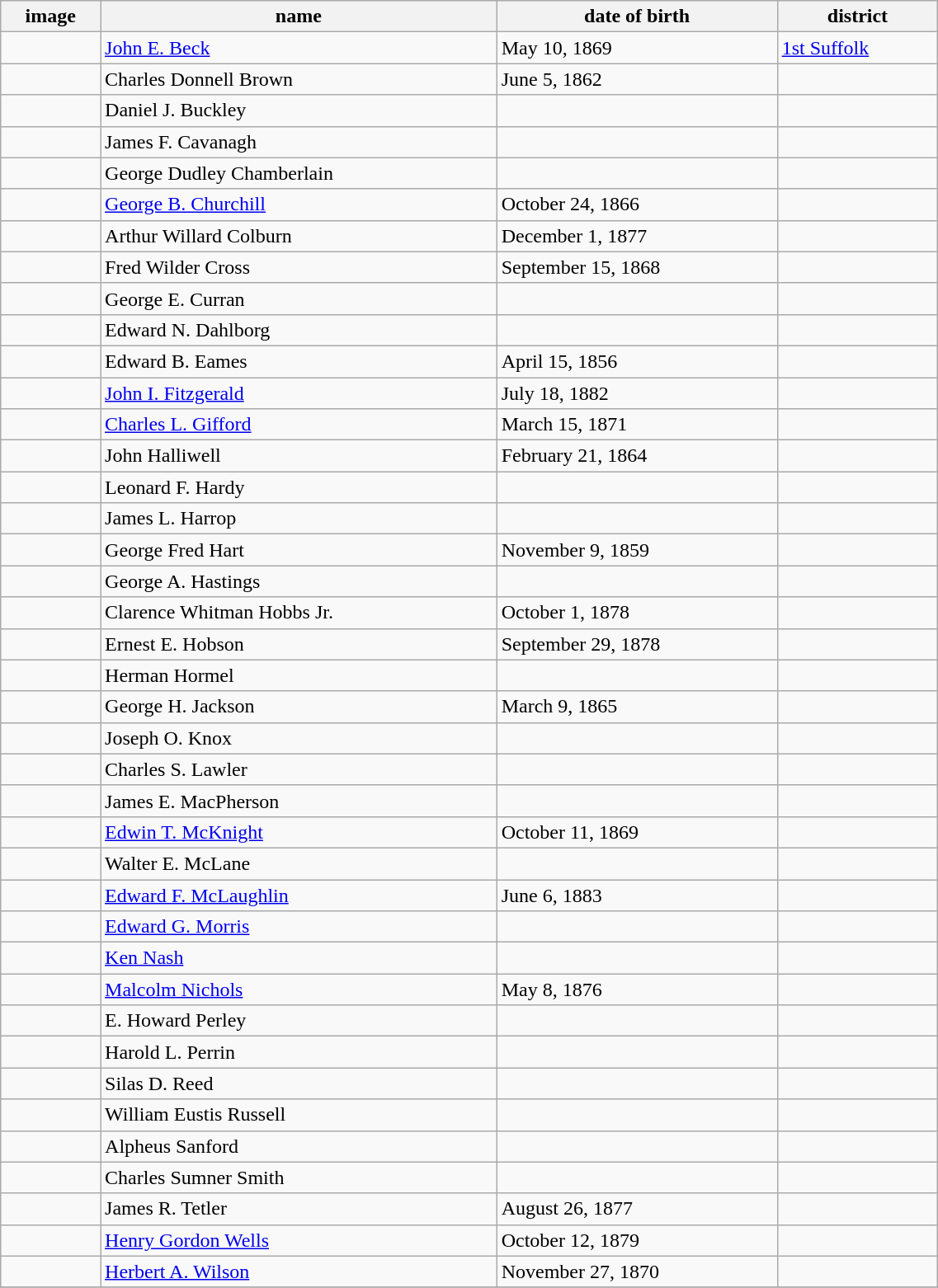<table class='wikitable sortable' style="width:60%">
<tr>
<th>image</th>
<th>name </th>
<th data-sort-type=date>date of birth </th>
<th>district </th>
</tr>
<tr>
<td></td>
<td><a href='#'>John E. Beck</a></td>
<td>May 10, 1869</td>
<td><a href='#'>1st Suffolk</a></td>
</tr>
<tr>
<td></td>
<td>Charles Donnell Brown</td>
<td>June 5, 1862</td>
<td></td>
</tr>
<tr>
<td></td>
<td>Daniel J. Buckley</td>
<td></td>
<td></td>
</tr>
<tr>
<td></td>
<td>James F. Cavanagh</td>
<td></td>
<td></td>
</tr>
<tr>
<td></td>
<td>George Dudley Chamberlain</td>
<td></td>
<td></td>
</tr>
<tr>
<td></td>
<td><a href='#'>George B. Churchill</a></td>
<td>October 24, 1866</td>
<td></td>
</tr>
<tr>
<td></td>
<td>Arthur Willard Colburn</td>
<td>December 1, 1877</td>
<td></td>
</tr>
<tr>
<td></td>
<td>Fred Wilder Cross</td>
<td>September 15, 1868</td>
<td></td>
</tr>
<tr>
<td></td>
<td>George E. Curran</td>
<td></td>
<td></td>
</tr>
<tr>
<td></td>
<td>Edward N. Dahlborg</td>
<td></td>
<td></td>
</tr>
<tr>
<td></td>
<td>Edward B. Eames</td>
<td>April 15, 1856</td>
<td></td>
</tr>
<tr>
<td></td>
<td><a href='#'>John I. Fitzgerald</a></td>
<td>July 18, 1882</td>
<td></td>
</tr>
<tr>
<td></td>
<td><a href='#'>Charles L. Gifford</a></td>
<td>March 15, 1871</td>
<td></td>
</tr>
<tr>
<td></td>
<td>John Halliwell</td>
<td>February 21, 1864</td>
<td></td>
</tr>
<tr>
<td></td>
<td>Leonard F. Hardy</td>
<td></td>
<td></td>
</tr>
<tr>
<td></td>
<td>James L. Harrop</td>
<td></td>
<td></td>
</tr>
<tr>
<td></td>
<td>George Fred Hart</td>
<td>November 9, 1859</td>
<td></td>
</tr>
<tr>
<td></td>
<td>George A. Hastings</td>
<td></td>
<td></td>
</tr>
<tr>
<td></td>
<td>Clarence Whitman Hobbs Jr.</td>
<td>October 1, 1878</td>
<td></td>
</tr>
<tr>
<td></td>
<td>Ernest E. Hobson</td>
<td>September 29, 1878</td>
<td></td>
</tr>
<tr>
<td></td>
<td>Herman Hormel</td>
<td></td>
<td></td>
</tr>
<tr>
<td></td>
<td>George H. Jackson</td>
<td>March 9, 1865</td>
<td></td>
</tr>
<tr>
<td></td>
<td>Joseph O. Knox</td>
<td></td>
<td></td>
</tr>
<tr>
<td></td>
<td>Charles S. Lawler</td>
<td></td>
<td></td>
</tr>
<tr>
<td></td>
<td>James E. MacPherson</td>
<td></td>
<td></td>
</tr>
<tr>
<td></td>
<td><a href='#'>Edwin T. McKnight</a></td>
<td>October 11, 1869</td>
<td></td>
</tr>
<tr>
<td></td>
<td>Walter E. McLane</td>
<td></td>
<td></td>
</tr>
<tr>
<td></td>
<td><a href='#'>Edward F. McLaughlin</a></td>
<td>June 6, 1883</td>
<td></td>
</tr>
<tr>
<td></td>
<td><a href='#'>Edward G. Morris</a></td>
<td></td>
<td></td>
</tr>
<tr>
<td></td>
<td><a href='#'>Ken Nash</a></td>
<td></td>
<td></td>
</tr>
<tr>
<td></td>
<td><a href='#'>Malcolm Nichols</a></td>
<td>May 8, 1876</td>
<td></td>
</tr>
<tr>
<td></td>
<td>E. Howard Perley</td>
<td></td>
<td></td>
</tr>
<tr>
<td></td>
<td>Harold L. Perrin</td>
<td></td>
<td></td>
</tr>
<tr>
<td></td>
<td>Silas D. Reed</td>
<td></td>
<td></td>
</tr>
<tr>
<td></td>
<td>William Eustis Russell</td>
<td></td>
<td></td>
</tr>
<tr>
<td></td>
<td>Alpheus Sanford</td>
<td></td>
<td></td>
</tr>
<tr>
<td></td>
<td>Charles Sumner Smith</td>
<td></td>
<td></td>
</tr>
<tr>
<td></td>
<td>James R. Tetler</td>
<td>August 26, 1877</td>
<td></td>
</tr>
<tr>
<td></td>
<td><a href='#'>Henry Gordon Wells</a></td>
<td>October 12, 1879</td>
<td></td>
</tr>
<tr>
<td></td>
<td><a href='#'>Herbert A. Wilson</a></td>
<td>November 27, 1870</td>
<td></td>
</tr>
<tr>
</tr>
</table>
